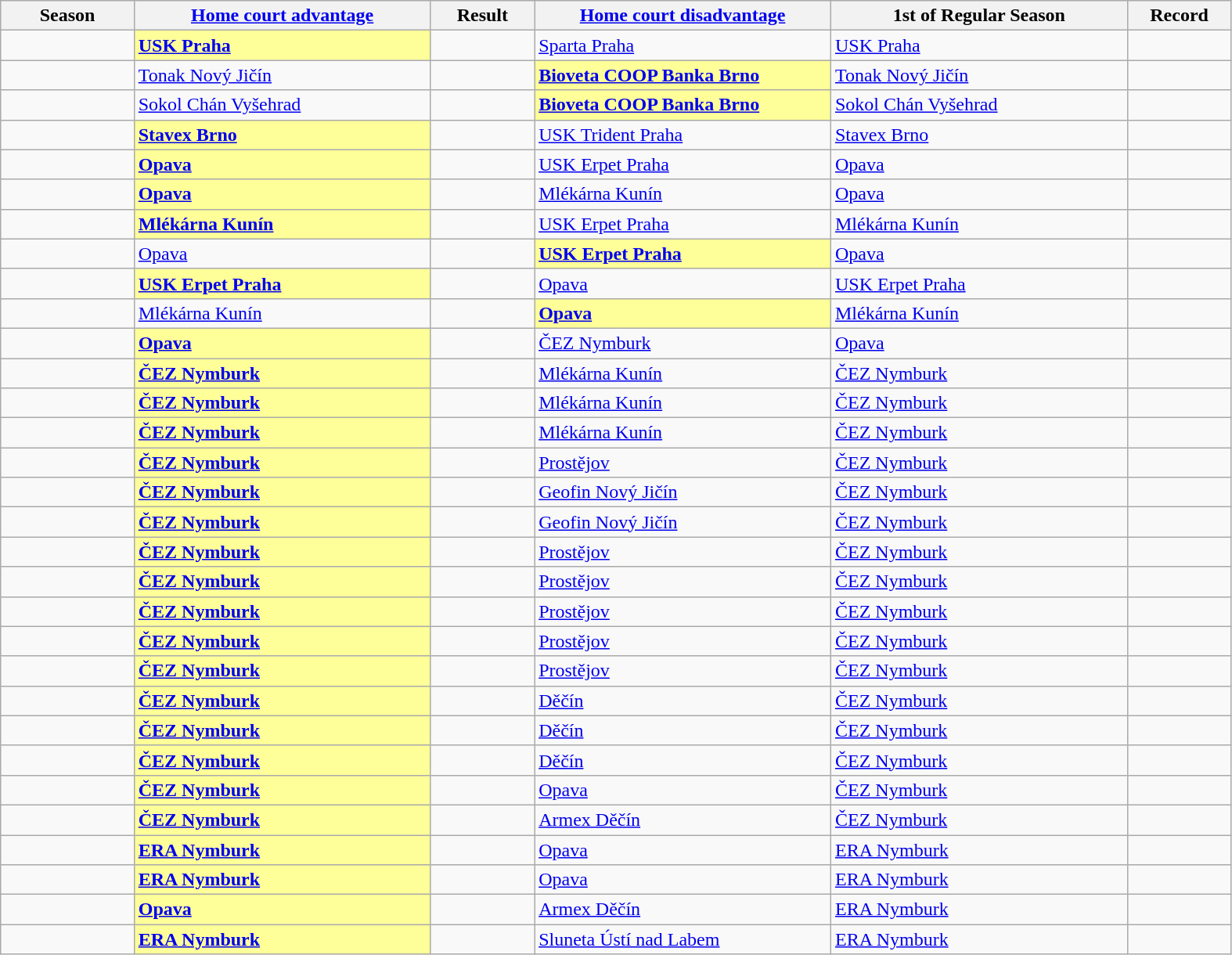<table class="wikitable" style="width:83%;">
<tr>
<th style="width:9%;">Season</th>
<th style="width:20%;"><a href='#'>Home court advantage</a></th>
<th style="width:7%;">Result</th>
<th style="width:20%;"><a href='#'>Home court disadvantage</a></th>
<th style="width:20%;">1st of Regular Season</th>
<th style="width:7%;">Record</th>
</tr>
<tr>
<td></td>
<td style="background:#ff9;"><strong><a href='#'>USK Praha</a></strong></td>
<td></td>
<td><a href='#'>Sparta Praha</a></td>
<td><a href='#'>USK Praha</a></td>
<td></td>
</tr>
<tr>
<td></td>
<td><a href='#'>Tonak Nový Jičín</a></td>
<td></td>
<td style="background:#ff9;"><strong><a href='#'>Bioveta COOP Banka Brno</a></strong></td>
<td><a href='#'>Tonak Nový Jičín</a></td>
<td></td>
</tr>
<tr>
<td></td>
<td><a href='#'>Sokol Chán Vyšehrad</a></td>
<td></td>
<td style="background:#ff9;"><strong><a href='#'>Bioveta COOP Banka Brno</a></strong></td>
<td><a href='#'>Sokol Chán Vyšehrad</a></td>
<td></td>
</tr>
<tr>
<td></td>
<td style="background:#ff9;"><strong><a href='#'>Stavex Brno</a></strong></td>
<td></td>
<td><a href='#'>USK Trident Praha</a></td>
<td><a href='#'>Stavex Brno</a></td>
<td></td>
</tr>
<tr>
<td></td>
<td style="background:#ff9;"><strong><a href='#'>Opava</a></strong></td>
<td></td>
<td><a href='#'>USK Erpet Praha</a></td>
<td><a href='#'>Opava</a></td>
<td></td>
</tr>
<tr>
<td></td>
<td style="background:#ff9;"><strong><a href='#'>Opava</a></strong></td>
<td></td>
<td><a href='#'>Mlékárna Kunín</a></td>
<td><a href='#'>Opava</a></td>
<td></td>
</tr>
<tr>
<td></td>
<td style="background:#ff9;"><strong><a href='#'>Mlékárna Kunín</a></strong></td>
<td></td>
<td><a href='#'>USK Erpet Praha</a></td>
<td><a href='#'>Mlékárna Kunín</a></td>
<td></td>
</tr>
<tr>
<td></td>
<td><a href='#'>Opava</a></td>
<td></td>
<td style="background:#ff9;"><strong><a href='#'>USK Erpet Praha</a></strong></td>
<td><a href='#'>Opava</a></td>
<td></td>
</tr>
<tr>
<td></td>
<td style="background:#ff9;"><strong><a href='#'>USK Erpet Praha</a></strong></td>
<td></td>
<td><a href='#'>Opava</a></td>
<td><a href='#'>USK Erpet Praha</a></td>
<td></td>
</tr>
<tr>
<td></td>
<td><a href='#'>Mlékárna Kunín</a></td>
<td></td>
<td style="background:#ff9;"><strong><a href='#'>Opava</a></strong></td>
<td><a href='#'>Mlékárna Kunín</a></td>
<td></td>
</tr>
<tr>
<td></td>
<td style="background:#ff9;"><strong><a href='#'>Opava</a></strong></td>
<td></td>
<td><a href='#'>ČEZ Nymburk</a></td>
<td><a href='#'>Opava</a></td>
<td></td>
</tr>
<tr>
<td></td>
<td style="background:#ff9;"><strong><a href='#'>ČEZ Nymburk</a></strong></td>
<td></td>
<td><a href='#'>Mlékárna Kunín</a></td>
<td><a href='#'>ČEZ Nymburk</a></td>
<td></td>
</tr>
<tr>
<td></td>
<td style="background:#ff9;"><strong><a href='#'>ČEZ Nymburk</a></strong></td>
<td></td>
<td><a href='#'>Mlékárna Kunín</a></td>
<td><a href='#'>ČEZ Nymburk</a></td>
<td></td>
</tr>
<tr>
<td></td>
<td style="background:#ff9;"><strong><a href='#'>ČEZ Nymburk</a></strong></td>
<td></td>
<td><a href='#'>Mlékárna Kunín</a></td>
<td><a href='#'>ČEZ Nymburk</a></td>
<td></td>
</tr>
<tr>
<td></td>
<td style="background:#ff9;"><strong><a href='#'>ČEZ Nymburk</a></strong></td>
<td></td>
<td><a href='#'>Prostějov</a></td>
<td><a href='#'>ČEZ Nymburk</a></td>
<td></td>
</tr>
<tr>
<td></td>
<td style="background:#ff9;"><strong><a href='#'>ČEZ Nymburk</a></strong></td>
<td></td>
<td><a href='#'>Geofin Nový Jičín</a></td>
<td><a href='#'>ČEZ Nymburk</a></td>
<td></td>
</tr>
<tr>
<td></td>
<td style="background:#ff9;"><strong><a href='#'>ČEZ Nymburk</a></strong></td>
<td></td>
<td><a href='#'>Geofin Nový Jičín</a></td>
<td><a href='#'>ČEZ Nymburk</a></td>
<td></td>
</tr>
<tr>
<td></td>
<td style="background:#ff9;"><strong><a href='#'>ČEZ Nymburk</a></strong></td>
<td></td>
<td><a href='#'>Prostějov</a></td>
<td><a href='#'>ČEZ Nymburk</a></td>
<td></td>
</tr>
<tr>
<td></td>
<td style="background:#ff9;"><strong><a href='#'>ČEZ Nymburk</a></strong></td>
<td></td>
<td><a href='#'>Prostějov</a></td>
<td><a href='#'>ČEZ Nymburk</a></td>
<td></td>
</tr>
<tr>
<td></td>
<td style="background:#ff9;"><strong><a href='#'>ČEZ Nymburk</a></strong></td>
<td></td>
<td><a href='#'>Prostějov</a></td>
<td><a href='#'>ČEZ Nymburk</a></td>
<td></td>
</tr>
<tr>
<td></td>
<td style="background:#ff9;"><strong><a href='#'>ČEZ Nymburk</a></strong></td>
<td></td>
<td><a href='#'>Prostějov</a></td>
<td><a href='#'>ČEZ Nymburk</a></td>
<td></td>
</tr>
<tr>
<td></td>
<td style="background:#ff9;"><strong><a href='#'>ČEZ Nymburk</a></strong></td>
<td></td>
<td><a href='#'>Prostějov</a></td>
<td><a href='#'>ČEZ Nymburk</a></td>
<td></td>
</tr>
<tr>
<td></td>
<td style="background:#ff9;"><strong><a href='#'>ČEZ Nymburk</a></strong></td>
<td></td>
<td><a href='#'>Děčín</a></td>
<td><a href='#'>ČEZ Nymburk</a></td>
<td></td>
</tr>
<tr>
<td></td>
<td style="background:#ff9;"><strong><a href='#'>ČEZ Nymburk</a></strong></td>
<td></td>
<td><a href='#'>Děčín</a></td>
<td><a href='#'>ČEZ Nymburk</a></td>
<td></td>
</tr>
<tr>
<td></td>
<td style="background:#ff9;"><strong><a href='#'>ČEZ Nymburk</a></strong></td>
<td></td>
<td><a href='#'>Děčín</a></td>
<td><a href='#'>ČEZ Nymburk</a></td>
<td></td>
</tr>
<tr>
<td></td>
<td style="background:#ff9;"><strong><a href='#'>ČEZ Nymburk</a></strong></td>
<td></td>
<td><a href='#'>Opava</a></td>
<td><a href='#'>ČEZ Nymburk</a></td>
<td></td>
</tr>
<tr>
<td></td>
<td style="background:#ff9;"><strong><a href='#'>ČEZ Nymburk</a></strong></td>
<td></td>
<td><a href='#'>Armex Děčín</a></td>
<td><a href='#'>ČEZ Nymburk</a></td>
<td></td>
</tr>
<tr>
<td></td>
<td style="background:#ff9;"><strong><a href='#'>ERA Nymburk</a></strong></td>
<td></td>
<td><a href='#'>Opava</a></td>
<td><a href='#'>ERA Nymburk</a></td>
<td></td>
</tr>
<tr>
<td></td>
<td style="background:#ff9;"><strong><a href='#'>ERA Nymburk</a></strong></td>
<td></td>
<td><a href='#'>Opava</a></td>
<td><a href='#'>ERA Nymburk</a></td>
<td></td>
</tr>
<tr>
<td></td>
<td style="background:#ff9;"><strong><a href='#'>Opava</a></strong></td>
<td></td>
<td><a href='#'>Armex Děčín</a></td>
<td><a href='#'>ERA Nymburk</a></td>
<td></td>
</tr>
<tr>
<td></td>
<td style="background:#ff9;"><strong><a href='#'>ERA Nymburk</a></strong></td>
<td></td>
<td><a href='#'>Sluneta Ústí nad Labem</a></td>
<td><a href='#'>ERA Nymburk</a></td>
<td></td>
</tr>
</table>
